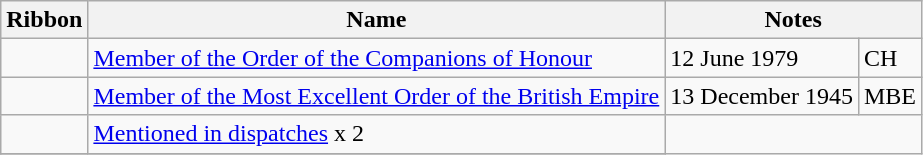<table class="wikitable">
<tr>
<th>Ribbon</th>
<th>Name</th>
<th colspan=2>Notes</th>
</tr>
<tr>
<td></td>
<td><a href='#'>Member of the Order of the Companions of Honour</a></td>
<td>12 June 1979</td>
<td>CH</td>
</tr>
<tr>
<td></td>
<td><a href='#'>Member of the Most Excellent Order of the British Empire</a></td>
<td>13 December 1945</td>
<td>MBE</td>
</tr>
<tr>
<td></td>
<td><a href='#'>Mentioned in dispatches</a> x 2</td>
</tr>
<tr>
</tr>
</table>
